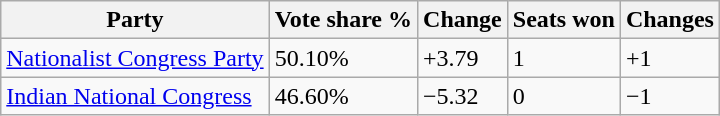<table class="wikitable sortable">
<tr>
<th>Party</th>
<th>Vote share %</th>
<th>Change</th>
<th>Seats won</th>
<th>Changes</th>
</tr>
<tr>
<td><a href='#'>Nationalist Congress Party</a></td>
<td>50.10%</td>
<td>+3.79</td>
<td>1</td>
<td>+1</td>
</tr>
<tr>
<td><a href='#'>Indian National Congress</a></td>
<td>46.60%</td>
<td>−5.32</td>
<td>0</td>
<td>−1</td>
</tr>
</table>
